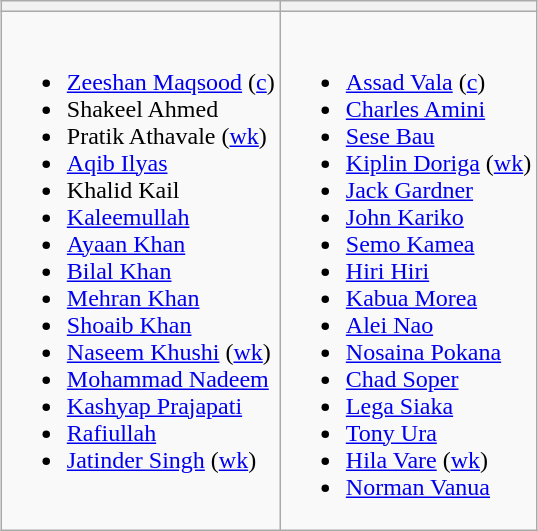<table class="wikitable" style="text-align:left; margin:auto">
<tr>
<th></th>
<th></th>
</tr>
<tr style="vertical-align:top">
<td><br><ul><li><a href='#'>Zeeshan Maqsood</a> (<a href='#'>c</a>)</li><li>Shakeel Ahmed</li><li>Pratik Athavale (<a href='#'>wk</a>)</li><li><a href='#'>Aqib Ilyas</a></li><li>Khalid Kail</li><li><a href='#'>Kaleemullah</a></li><li><a href='#'>Ayaan Khan</a></li><li><a href='#'>Bilal Khan</a></li><li><a href='#'>Mehran Khan</a></li><li><a href='#'>Shoaib Khan</a></li><li><a href='#'>Naseem Khushi</a> (<a href='#'>wk</a>)</li><li><a href='#'>Mohammad Nadeem</a></li><li><a href='#'>Kashyap Prajapati</a></li><li><a href='#'>Rafiullah</a></li><li><a href='#'>Jatinder Singh</a> (<a href='#'>wk</a>)</li></ul></td>
<td><br><ul><li><a href='#'>Assad Vala</a> (<a href='#'>c</a>)</li><li><a href='#'>Charles Amini</a></li><li><a href='#'>Sese Bau</a></li><li><a href='#'>Kiplin Doriga</a> (<a href='#'>wk</a>)</li><li><a href='#'>Jack Gardner</a></li><li><a href='#'>John Kariko</a></li><li><a href='#'>Semo Kamea</a></li><li><a href='#'>Hiri Hiri</a></li><li><a href='#'>Kabua Morea</a></li><li><a href='#'>Alei Nao</a></li><li><a href='#'>Nosaina Pokana</a></li><li><a href='#'>Chad Soper</a></li><li><a href='#'>Lega Siaka</a></li><li><a href='#'>Tony Ura</a></li><li><a href='#'>Hila Vare</a> (<a href='#'>wk</a>)</li><li><a href='#'>Norman Vanua</a></li></ul></td>
</tr>
</table>
